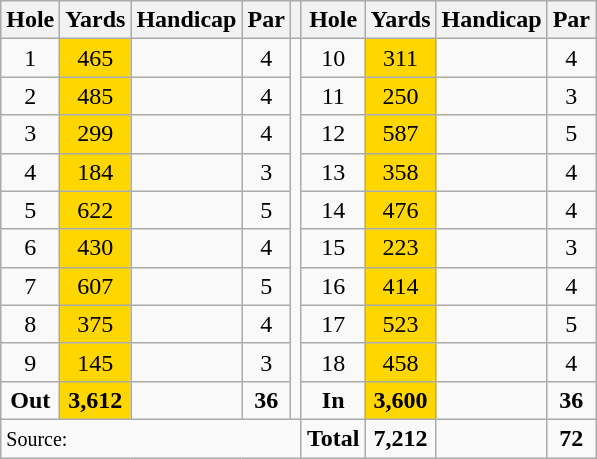<table class=wikitable style="text-align: center">
<tr>
<th>Hole</th>
<th>Yards</th>
<th>Handicap</th>
<th>Par</th>
<th></th>
<th>Hole</th>
<th>Yards</th>
<th>Handicap</th>
<th>Par</th>
</tr>
<tr>
<td>1</td>
<td bgcolor="gold">465</td>
<td></td>
<td>4</td>
<td rowspan=10></td>
<td>10</td>
<td bgcolor="gold">311</td>
<td></td>
<td>4</td>
</tr>
<tr>
<td>2</td>
<td bgcolor="gold">485</td>
<td></td>
<td>4</td>
<td>11</td>
<td bgcolor="gold">250</td>
<td></td>
<td>3</td>
</tr>
<tr>
<td>3</td>
<td bgcolor="gold">299</td>
<td></td>
<td>4</td>
<td>12</td>
<td bgcolor="gold">587</td>
<td></td>
<td>5</td>
</tr>
<tr>
<td>4</td>
<td bgcolor="gold">184</td>
<td></td>
<td>3</td>
<td>13</td>
<td bgcolor="gold">358</td>
<td></td>
<td>4</td>
</tr>
<tr>
<td>5</td>
<td bgcolor="gold">622</td>
<td></td>
<td>5</td>
<td>14</td>
<td bgcolor="gold">476</td>
<td></td>
<td>4</td>
</tr>
<tr>
<td>6</td>
<td bgcolor="gold">430</td>
<td></td>
<td>4</td>
<td>15</td>
<td bgcolor="gold">223</td>
<td></td>
<td>3</td>
</tr>
<tr>
<td>7</td>
<td bgcolor="gold">607</td>
<td></td>
<td>5</td>
<td>16</td>
<td bgcolor="gold">414</td>
<td></td>
<td>4</td>
</tr>
<tr>
<td>8</td>
<td bgcolor="gold">375</td>
<td></td>
<td>4</td>
<td>17</td>
<td bgcolor="gold">523</td>
<td></td>
<td>5</td>
</tr>
<tr>
<td>9</td>
<td bgcolor="gold">145</td>
<td></td>
<td>3</td>
<td>18</td>
<td bgcolor="gold">458</td>
<td></td>
<td>4</td>
</tr>
<tr>
<td colspan=1><strong>Out</strong></td>
<td bgcolor="gold"><strong>3,612</strong></td>
<td></td>
<td><strong>36</strong></td>
<td colspan=1><strong>In</strong></td>
<td bgcolor="gold"><strong>3,600</strong></td>
<td></td>
<td><strong>36</strong></td>
</tr>
<tr>
<td colspan=5 align=left><small>Source:</small></td>
<td colspan=1><strong>Total</strong></td>
<td><strong>7,212</strong></td>
<td></td>
<td><strong>72</strong></td>
</tr>
</table>
